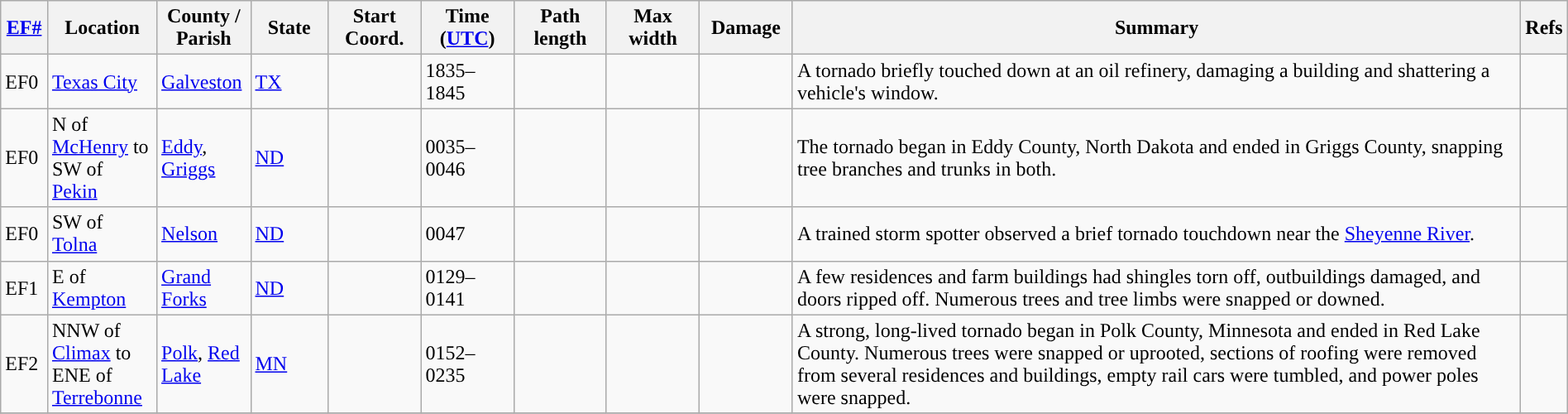<table class="wikitable sortable" style="width:100%;">
<tr>
<th scope="col" width="3%" align="center"><a href='#'>EF#</a></th>
<th scope="col" width="7%" align="center" class="unsortable">Location</th>
<th scope="col" width="6%" align="center" class="unsortable">County / Parish</th>
<th scope="col" width="5%" align="center">State</th>
<th scope="col" width="6%" align="center">Start Coord.</th>
<th scope="col" width="6%" align="center">Time (<a href='#'>UTC</a>)</th>
<th scope="col" width="6%" align="center">Path length</th>
<th scope="col" width="6%" align="center">Max width</th>
<th scope="col" width="6%" align="center">Damage</th>
<th scope="col" width="48%" class="unsortable" align="center">Summary</th>
<th scope="col" width="48%" class="unsortable" align="center">Refs</th>
</tr>
<tr>
<td>EF0</td>
<td><a href='#'>Texas City</a></td>
<td><a href='#'>Galveston</a></td>
<td><a href='#'>TX</a></td>
<td></td>
<td>1835–1845</td>
<td></td>
<td></td>
<td></td>
<td>A tornado briefly touched down at an oil refinery, damaging a building and shattering a vehicle's window.</td>
<td></td>
</tr>
<tr>
<td>EF0</td>
<td>N of <a href='#'>McHenry</a> to SW of <a href='#'>Pekin</a></td>
<td><a href='#'>Eddy</a>, <a href='#'>Griggs</a></td>
<td><a href='#'>ND</a></td>
<td></td>
<td>0035–0046</td>
<td></td>
<td></td>
<td></td>
<td>The tornado began in Eddy County, North Dakota and ended in Griggs County, snapping tree branches and trunks in both.</td>
<td></td>
</tr>
<tr>
<td>EF0</td>
<td>SW of <a href='#'>Tolna</a></td>
<td><a href='#'>Nelson</a></td>
<td><a href='#'>ND</a></td>
<td></td>
<td>0047</td>
<td></td>
<td></td>
<td></td>
<td>A trained storm spotter observed a brief tornado touchdown near the <a href='#'>Sheyenne River</a>.</td>
<td></td>
</tr>
<tr>
<td>EF1</td>
<td>E of <a href='#'>Kempton</a></td>
<td><a href='#'>Grand Forks</a></td>
<td><a href='#'>ND</a></td>
<td></td>
<td>0129–0141</td>
<td></td>
<td></td>
<td></td>
<td>A few residences and farm buildings had shingles torn off, outbuildings damaged, and doors ripped off. Numerous trees and tree limbs were snapped or downed.</td>
<td></td>
</tr>
<tr>
<td>EF2</td>
<td>NNW of <a href='#'>Climax</a> to ENE of <a href='#'>Terrebonne</a></td>
<td><a href='#'>Polk</a>, <a href='#'>Red Lake</a></td>
<td><a href='#'>MN</a></td>
<td></td>
<td>0152–0235</td>
<td></td>
<td></td>
<td></td>
<td>A strong, long-lived tornado began in Polk County, Minnesota and ended in Red Lake County. Numerous trees were snapped or uprooted, sections of roofing were removed from several residences and buildings, empty rail cars were tumbled, and power poles were snapped.</td>
<td></td>
</tr>
<tr>
</tr>
</table>
